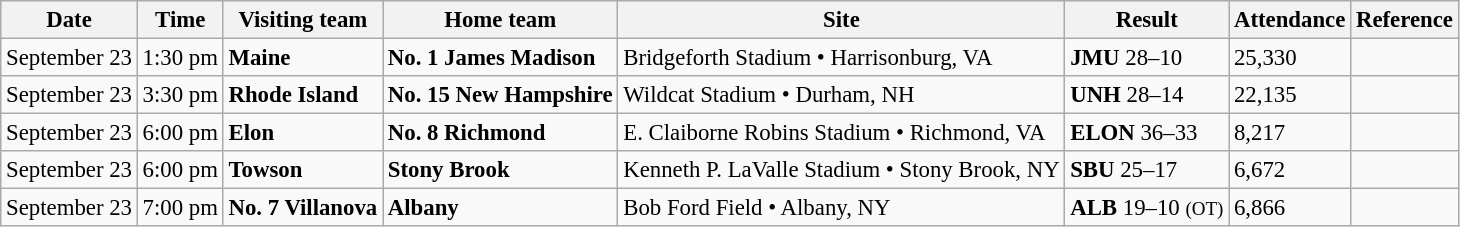<table class="wikitable" style="font-size:95%;">
<tr>
<th>Date</th>
<th>Time</th>
<th>Visiting team</th>
<th>Home team</th>
<th>Site</th>
<th>Result</th>
<th>Attendance</th>
<th class="unsortable">Reference</th>
</tr>
<tr bgcolor=>
<td>September 23</td>
<td>1:30 pm</td>
<td><strong>Maine</strong></td>
<td><strong>No. 1 James Madison</strong></td>
<td>Bridgeforth Stadium • Harrisonburg, VA</td>
<td><strong>JMU</strong> 28–10</td>
<td>25,330</td>
<td></td>
</tr>
<tr bgcolor=>
<td>September 23</td>
<td>3:30 pm</td>
<td><strong>Rhode Island</strong></td>
<td><strong>No. 15 New Hampshire</strong></td>
<td>Wildcat Stadium • Durham, NH</td>
<td><strong>UNH</strong> 28–14</td>
<td>22,135</td>
<td></td>
</tr>
<tr bgcolor=>
<td>September 23</td>
<td>6:00 pm</td>
<td><strong>Elon</strong></td>
<td><strong>No. 8 Richmond</strong></td>
<td>E. Claiborne Robins Stadium • Richmond, VA</td>
<td><strong>ELON</strong> 36–33</td>
<td>8,217</td>
<td></td>
</tr>
<tr bgcolor=>
<td>September 23</td>
<td>6:00 pm</td>
<td><strong>Towson</strong></td>
<td><strong>Stony Brook</strong></td>
<td>Kenneth P. LaValle Stadium • Stony Brook, NY</td>
<td><strong>SBU</strong> 25–17</td>
<td>6,672</td>
<td></td>
</tr>
<tr bgcolor=>
<td>September 23</td>
<td>7:00 pm</td>
<td><strong>No. 7 Villanova</strong></td>
<td><strong>Albany</strong></td>
<td>Bob Ford Field • Albany, NY</td>
<td><strong>ALB</strong> 19–10 <small>(OT)</small></td>
<td>6,866</td>
<td></td>
</tr>
</table>
